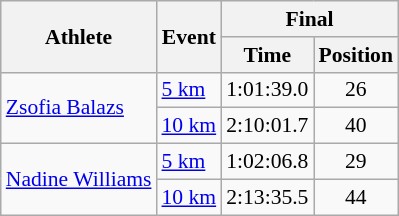<table class="wikitable" border="1" style="font-size:90%">
<tr>
<th rowspan=2>Athlete</th>
<th rowspan=2>Event</th>
<th colspan=2>Final</th>
</tr>
<tr>
<th>Time</th>
<th>Position</th>
</tr>
<tr>
<td rowspan=2><a href='#'>Zsofia Balazs</a></td>
<td><a href='#'>5 km</a></td>
<td align=center>1:01:39.0</td>
<td align=center>26</td>
</tr>
<tr>
<td><a href='#'>10 km</a></td>
<td align=center>2:10:01.7</td>
<td align=center>40</td>
</tr>
<tr>
<td rowspan=2><a href='#'>Nadine Williams</a></td>
<td><a href='#'>5 km</a></td>
<td align=center>1:02:06.8</td>
<td align=center>29</td>
</tr>
<tr>
<td><a href='#'>10 km</a></td>
<td align=center>2:13:35.5</td>
<td align=center>44</td>
</tr>
</table>
